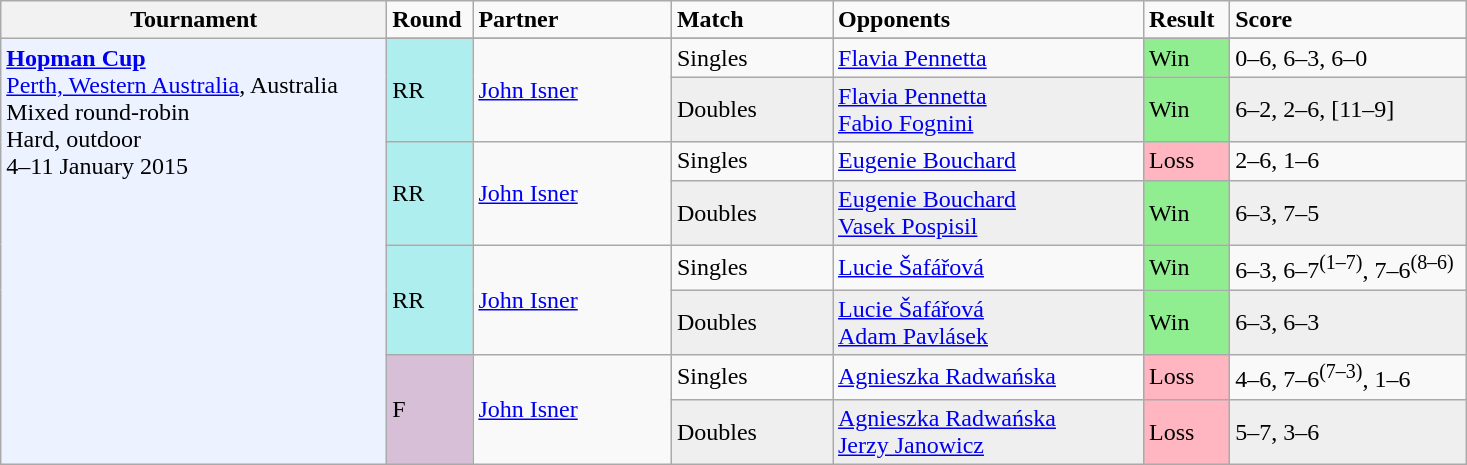<table class="wikitable">
<tr style="font-weight:bold">
<th style="width:250px;">Tournament</th>
<td style="width:50px;">Round</td>
<td style="width:125px;">Partner</td>
<td style="width:100px;">Match</td>
<td style="width:200px;">Opponents</td>
<td style="width:50px;">Result</td>
<td style="width:150px;">Score</td>
</tr>
<tr>
<td rowspan="9" style="background:#ecf2ff; text-align:left; vertical-align:top;"><strong><a href='#'>Hopman Cup</a></strong><br> <a href='#'>Perth, Western Australia</a>, Australia<br>Mixed round-robin<br>Hard, outdoor<br>4–11 January 2015</td>
</tr>
<tr>
<td rowspan=2 bgcolor=#afeeee>RR</td>
<td rowspan=2> <a href='#'>John Isner</a></td>
<td>Singles</td>
<td> <a href='#'>Flavia Pennetta</a></td>
<td bgcolor=lightgreen>Win</td>
<td>0–6, 6–3, 6–0</td>
</tr>
<tr bgcolor=#EFEFEF>
<td>Doubles</td>
<td> <a href='#'>Flavia Pennetta</a> <br> <a href='#'>Fabio Fognini</a></td>
<td bgcolor=lightgreen>Win</td>
<td>6–2, 2–6, [11–9]</td>
</tr>
<tr>
<td rowspan=2 bgcolor=#afeeee>RR</td>
<td rowspan=2> <a href='#'>John Isner</a></td>
<td>Singles</td>
<td> <a href='#'>Eugenie Bouchard</a></td>
<td bgcolor=lightpink>Loss</td>
<td>2–6, 1–6</td>
</tr>
<tr bgcolor=#EFEFEF>
<td>Doubles</td>
<td> <a href='#'>Eugenie Bouchard</a> <br> <a href='#'>Vasek Pospisil</a></td>
<td bgcolor=lightgreen>Win</td>
<td>6–3, 7–5</td>
</tr>
<tr>
<td rowspan=2 bgcolor=#afeeee>RR</td>
<td rowspan=2> <a href='#'>John Isner</a></td>
<td>Singles</td>
<td> <a href='#'>Lucie Šafářová</a></td>
<td bgcolor=lightgreen>Win</td>
<td>6–3, 6–7<sup>(1–7)</sup>, 7–6<sup>(8–6)</sup></td>
</tr>
<tr bgcolor=#EFEFEF>
<td>Doubles</td>
<td> <a href='#'>Lucie Šafářová</a> <br> <a href='#'>Adam Pavlásek</a></td>
<td bgcolor=lightgreen>Win</td>
<td>6–3, 6–3</td>
</tr>
<tr>
<td rowspan=2 bgcolor=thistle>F</td>
<td rowspan=2> <a href='#'>John Isner</a></td>
<td>Singles</td>
<td> <a href='#'>Agnieszka Radwańska</a></td>
<td bgcolor=lightpink>Loss</td>
<td>4–6, 7–6<sup>(7–3)</sup>, 1–6</td>
</tr>
<tr bgcolor=#EFEFEF>
<td>Doubles</td>
<td> <a href='#'>Agnieszka Radwańska</a> <br> <a href='#'>Jerzy Janowicz</a></td>
<td bgcolor=lightpink>Loss</td>
<td>5–7, 3–6</td>
</tr>
</table>
